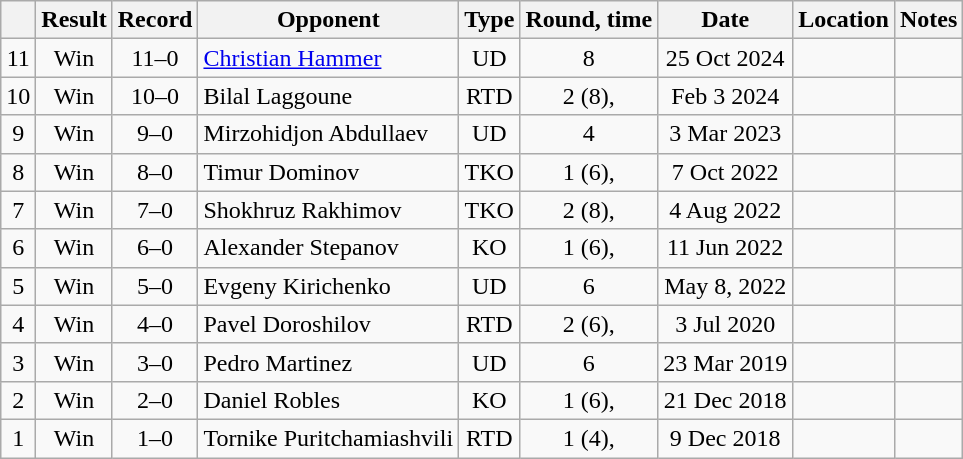<table class="wikitable" style="text-align:center">
<tr>
<th></th>
<th>Result</th>
<th>Record</th>
<th>Opponent</th>
<th>Type</th>
<th>Round, time</th>
<th>Date</th>
<th>Location</th>
<th>Notes</th>
</tr>
<tr>
<td>11</td>
<td>Win</td>
<td>11–0</td>
<td align=left><a href='#'>Christian Hammer</a></td>
<td>UD</td>
<td>8</td>
<td>25 Oct 2024</td>
<td align=left></td>
<td></td>
</tr>
<tr>
<td>10</td>
<td>Win</td>
<td>10–0</td>
<td style="text-align:left;">Bilal Laggoune</td>
<td>RTD</td>
<td>2 (8), </td>
<td>Feb 3 2024</td>
<td style="text-align:left;"></td>
<td></td>
</tr>
<tr>
<td>9</td>
<td>Win</td>
<td>9–0</td>
<td style="text-align:left;">Mirzohidjon Abdullaev</td>
<td>UD</td>
<td>4</td>
<td>3 Mar 2023</td>
<td style="text-align:left;"></td>
<td></td>
</tr>
<tr>
<td>8</td>
<td>Win</td>
<td>8–0</td>
<td style="text-align:left;">Timur Dominov</td>
<td>TKO</td>
<td>1 (6), </td>
<td>7 Oct 2022</td>
<td style="text-align:left;"></td>
<td></td>
</tr>
<tr>
<td>7</td>
<td>Win</td>
<td>7–0</td>
<td style="text-align:left;">Shokhruz Rakhimov</td>
<td>TKO</td>
<td>2 (8), </td>
<td>4 Aug 2022</td>
<td style="text-align:left;"></td>
<td></td>
</tr>
<tr>
<td>6</td>
<td>Win</td>
<td>6–0</td>
<td style="text-align:left;">Alexander Stepanov</td>
<td>KO</td>
<td>1 (6), </td>
<td>11 Jun 2022</td>
<td style="text-align:left;"></td>
<td></td>
</tr>
<tr>
<td>5</td>
<td>Win</td>
<td>5–0</td>
<td style="text-align:left;">Evgeny Kirichenko</td>
<td>UD</td>
<td>6</td>
<td>May 8, 2022</td>
<td style="text-align:left;"></td>
<td></td>
</tr>
<tr>
<td>4</td>
<td>Win</td>
<td>4–0</td>
<td style="text-align:left;">Pavel Doroshilov</td>
<td>RTD</td>
<td>2 (6), </td>
<td>3 Jul 2020</td>
<td style="text-align:left;"></td>
<td></td>
</tr>
<tr>
<td>3</td>
<td>Win</td>
<td>3–0</td>
<td style="text-align:left;">Pedro Martinez</td>
<td>UD</td>
<td>6</td>
<td>23 Mar 2019</td>
<td style="text-align:left;"></td>
<td></td>
</tr>
<tr>
<td>2</td>
<td>Win</td>
<td>2–0</td>
<td style="text-align:left;">Daniel Robles</td>
<td>KO</td>
<td>1 (6), </td>
<td>21 Dec 2018</td>
<td style="text-align:left;"></td>
<td></td>
</tr>
<tr>
<td>1</td>
<td>Win</td>
<td>1–0</td>
<td style="text-align:left;">Tornike Puritchamiashvili</td>
<td>RTD</td>
<td>1 (4), </td>
<td>9 Dec 2018</td>
<td style="text-align:left;"></td>
<td></td>
</tr>
</table>
